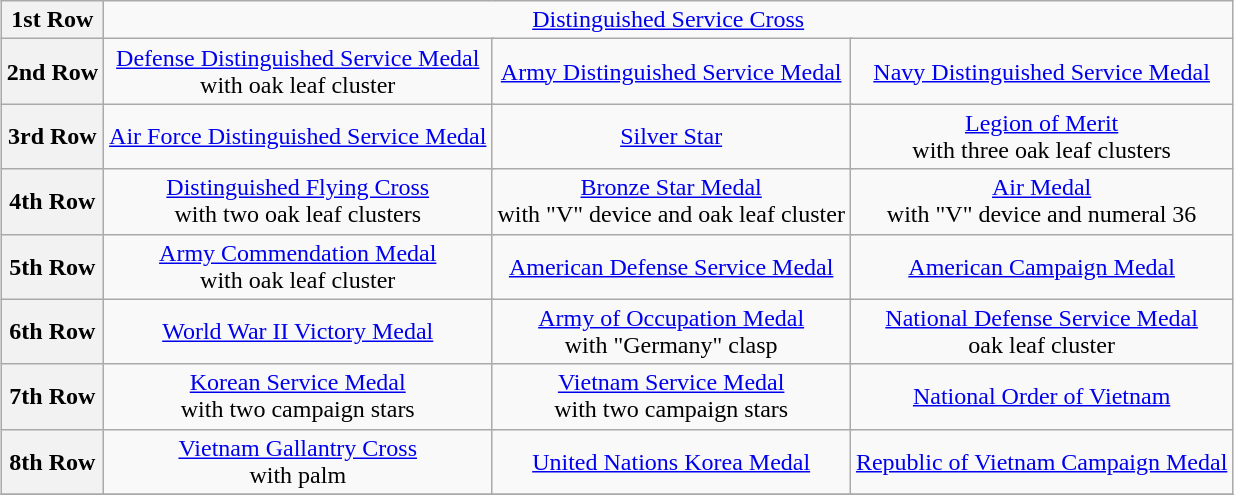<table class="wikitable" style="margin:1em auto; text-align:center;">
<tr>
<th>1st Row</th>
<td colspan="9"><a href='#'>Distinguished Service Cross</a></td>
</tr>
<tr>
<th>2nd Row</th>
<td colspan="3"><a href='#'>Defense Distinguished Service Medal</a> <br>with oak leaf cluster</td>
<td colspan="3"><a href='#'>Army Distinguished Service Medal</a></td>
<td colspan="3"><a href='#'>Navy Distinguished Service Medal</a></td>
</tr>
<tr>
<th>3rd Row</th>
<td colspan="3"><a href='#'>Air Force Distinguished Service Medal</a></td>
<td colspan="3"><a href='#'>Silver Star</a></td>
<td colspan="3"><a href='#'>Legion of Merit</a><br>with three oak leaf clusters</td>
</tr>
<tr>
<th>4th Row</th>
<td colspan="3"><a href='#'>Distinguished Flying Cross</a><br>with two oak leaf clusters</td>
<td colspan="3"><a href='#'>Bronze Star Medal</a><br>with "V" device and oak leaf cluster</td>
<td colspan="3"><a href='#'>Air Medal</a><br>with "V" device and numeral 36</td>
</tr>
<tr>
<th>5th Row</th>
<td colspan="3"><a href='#'>Army Commendation Medal</a><br>with oak leaf cluster</td>
<td colspan="3"><a href='#'>American Defense Service Medal</a></td>
<td colspan="3"><a href='#'>American Campaign Medal</a></td>
</tr>
<tr>
<th>6th Row</th>
<td colspan="3"><a href='#'>World War II Victory Medal</a></td>
<td colspan="3"><a href='#'>Army of Occupation Medal</a><br>with "Germany" clasp</td>
<td colspan="3"><a href='#'>National Defense Service Medal</a><br>oak leaf cluster</td>
</tr>
<tr>
<th>7th Row</th>
<td colspan="3"><a href='#'>Korean Service Medal</a><br>with two campaign stars</td>
<td colspan="3"><a href='#'>Vietnam Service Medal</a><br>with two campaign stars</td>
<td colspan="3"><a href='#'>National Order of Vietnam</a></td>
</tr>
<tr>
<th>8th Row</th>
<td colspan="3"><a href='#'>Vietnam Gallantry Cross</a><br>with palm</td>
<td colspan="3"><a href='#'>United Nations Korea Medal</a></td>
<td colspan="3"><a href='#'>Republic of Vietnam Campaign Medal</a></td>
</tr>
<tr>
</tr>
</table>
